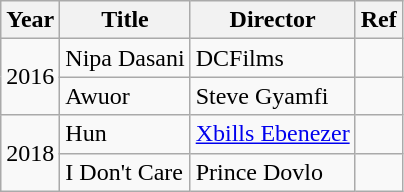<table class="wikitable sortable">
<tr>
<th>Year</th>
<th>Title</th>
<th>Director</th>
<th>Ref</th>
</tr>
<tr>
<td rowspan="2">2016</td>
<td>Nipa Dasani</td>
<td>DCFilms</td>
<td></td>
</tr>
<tr>
<td>Awuor</td>
<td>Steve Gyamfi</td>
<td></td>
</tr>
<tr>
<td rowspan="2">2018</td>
<td>Hun</td>
<td><a href='#'>Xbills Ebenezer</a></td>
<td></td>
</tr>
<tr>
<td>I Don't Care</td>
<td>Prince Dovlo</td>
<td></td>
</tr>
</table>
